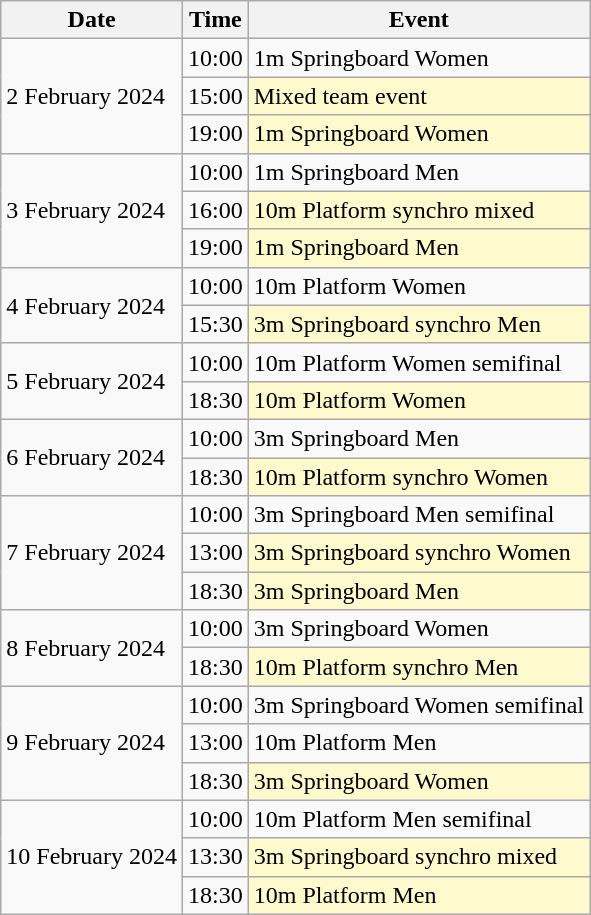<table class="wikitable">
<tr>
<th>Date</th>
<th>Time</th>
<th>Event</th>
</tr>
<tr>
<td rowspan=3>2 February 2024</td>
<td>10:00</td>
<td>1m Springboard Women</td>
</tr>
<tr>
<td>15:00</td>
<td style="background:lemonchiffon">Mixed team event</td>
</tr>
<tr>
<td>19:00</td>
<td style="background:lemonchiffon">1m Springboard Women</td>
</tr>
<tr>
<td rowspan=3>3 February 2024</td>
<td>10:00</td>
<td>1m Springboard Men</td>
</tr>
<tr>
<td>16:00</td>
<td style="background:lemonchiffon">10m Platform synchro mixed</td>
</tr>
<tr>
<td>19:00</td>
<td style="background:lemonchiffon">1m Springboard Men</td>
</tr>
<tr>
<td rowspan=2>4 February 2024</td>
<td>10:00</td>
<td>10m Platform Women</td>
</tr>
<tr>
<td>15:30</td>
<td style="background:lemonchiffon">3m Springboard synchro Men</td>
</tr>
<tr>
<td rowspan=2>5 February 2024</td>
<td>10:00</td>
<td>10m Platform Women semifinal</td>
</tr>
<tr>
<td>18:30</td>
<td style="background:lemonchiffon">10m Platform Women</td>
</tr>
<tr>
<td rowspan=2>6 February 2024</td>
<td>10:00</td>
<td>3m Springboard Men</td>
</tr>
<tr>
<td>18:30</td>
<td style="background:lemonchiffon">10m Platform synchro Women</td>
</tr>
<tr>
<td rowspan=3>7 February 2024</td>
<td>10:00</td>
<td>3m Springboard Men semifinal</td>
</tr>
<tr>
<td>13:00</td>
<td style="background:lemonchiffon">3m Springboard synchro Women</td>
</tr>
<tr>
<td>18:30</td>
<td style="background:lemonchiffon">3m Springboard Men</td>
</tr>
<tr>
<td rowspan=2>8 February 2024</td>
<td>10:00</td>
<td>3m Springboard Women</td>
</tr>
<tr>
<td>18:30</td>
<td style="background:lemonchiffon">10m Platform synchro Men</td>
</tr>
<tr>
<td rowspan=3>9 February 2024</td>
<td>10:00</td>
<td>3m Springboard Women semifinal</td>
</tr>
<tr>
<td>13:00</td>
<td>10m Platform Men</td>
</tr>
<tr>
<td>18:30</td>
<td style="background:lemonchiffon">3m Springboard Women</td>
</tr>
<tr>
<td rowspan=3>10 February 2024</td>
<td>10:00</td>
<td>10m Platform Men semifinal</td>
</tr>
<tr>
<td>13:30</td>
<td style="background:lemonchiffon">3m Springboard synchro mixed</td>
</tr>
<tr>
<td>18:30</td>
<td style="background:lemonchiffon">10m Platform Men</td>
</tr>
</table>
